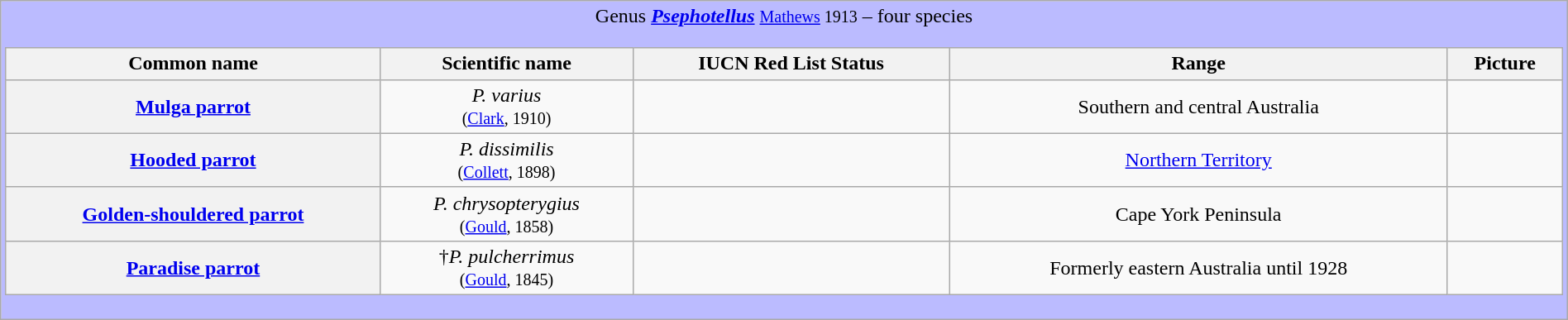<table class="wikitable" style="width:100%;text-align:center">
<tr>
<td colspan="100%" align="center" bgcolor="#BBBBFF">Genus <strong><em><a href='#'>Psephotellus</a></em></strong> <small><a href='#'>Mathews</a> 1913</small> – four species<br><table class="wikitable sortable" style="width:100%;text-align:center">
<tr>
<th scope="col">Common name</th>
<th scope="col">Scientific name</th>
<th scope="col">IUCN Red List Status</th>
<th scope="col" class="unsortable">Range</th>
<th scope="col" class="unsortable">Picture</th>
</tr>
<tr>
<th scope="row"><a href='#'>Mulga parrot</a></th>
<td><em>P. varius</em> <br><small>(<a href='#'>Clark</a>, 1910)</small></td>
<td></td>
<td>Southern and central Australia</td>
<td></td>
</tr>
<tr>
<th scope="row"><a href='#'>Hooded parrot</a></th>
<td><em>P. dissimilis</em> <br><small>(<a href='#'>Collett</a>, 1898)</small></td>
<td></td>
<td><a href='#'>Northern Territory</a></td>
<td></td>
</tr>
<tr>
<th scope="row"><a href='#'>Golden-shouldered parrot</a></th>
<td><em>P. chrysopterygius</em> <br><small>(<a href='#'>Gould</a>, 1858)</small></td>
<td></td>
<td>Cape York Peninsula</td>
<td></td>
</tr>
<tr>
<th scope="row"><a href='#'>Paradise parrot</a></th>
<td>†<em>P. pulcherrimus</em> <br><small>(<a href='#'>Gould</a>, 1845)</small></td>
<td></td>
<td>Formerly eastern Australia until 1928</td>
<td></td>
</tr>
</table>
</td>
</tr>
</table>
